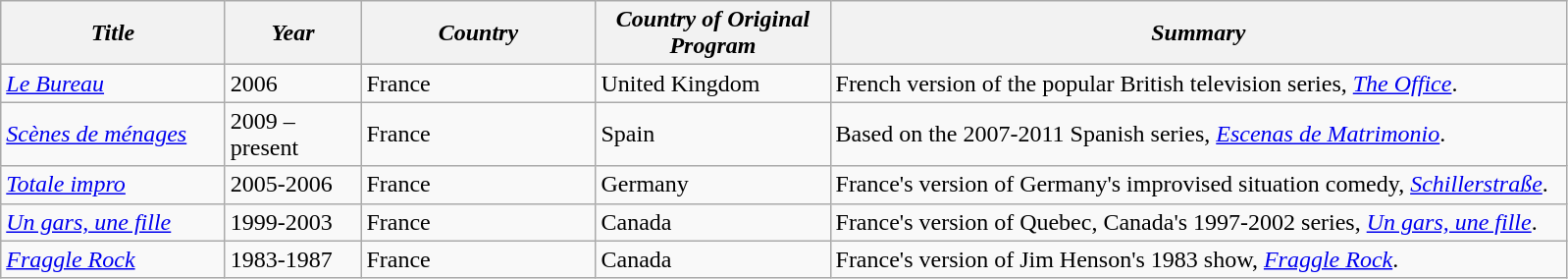<table class="wikitable">
<tr>
<th style="width:145px;"><em>Title</em></th>
<th style="width:85px;"><em>Year</em></th>
<th style="width:152px;"><em>Country</em></th>
<th style="width:152px;"><em>Country of Original Program</em></th>
<th style="width:493px;"><em>Summary</em></th>
</tr>
<tr>
<td><em><a href='#'>Le Bureau</a></em></td>
<td>2006</td>
<td>France</td>
<td>United Kingdom</td>
<td>French version of the popular British television series, <em><a href='#'>The Office</a></em>.</td>
</tr>
<tr>
<td><em><a href='#'>Scènes de ménages</a></em></td>
<td>2009 – present</td>
<td>France</td>
<td>Spain</td>
<td>Based on the 2007-2011 Spanish series, <em><a href='#'>Escenas de Matrimonio</a></em>.</td>
</tr>
<tr>
<td><em><a href='#'>Totale impro</a></em></td>
<td>2005-2006</td>
<td>France</td>
<td>Germany</td>
<td>France's version of Germany's improvised situation comedy, <em><a href='#'>Schillerstraße</a></em>.</td>
</tr>
<tr>
<td><em><a href='#'>Un gars, une fille</a></em></td>
<td>1999-2003</td>
<td>France</td>
<td>Canada</td>
<td>France's version of Quebec, Canada's 1997-2002 series, <em><a href='#'>Un gars, une fille</a></em>.</td>
</tr>
<tr>
<td><em><a href='#'>Fraggle Rock</a></em></td>
<td>1983-1987</td>
<td>France</td>
<td>Canada</td>
<td>France's version of Jim Henson's 1983 show, <em><a href='#'>Fraggle Rock</a></em>.</td>
</tr>
</table>
